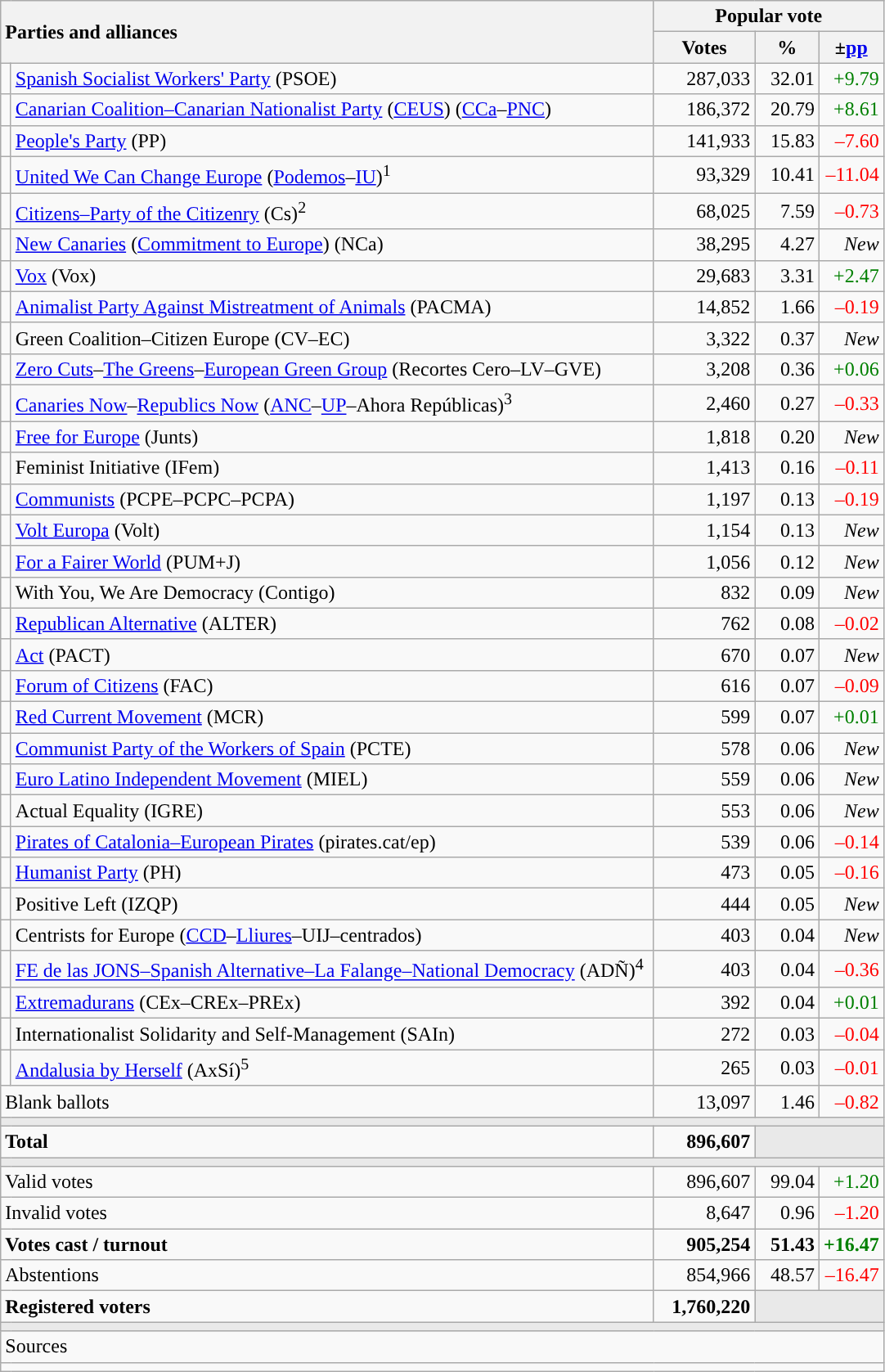<table class="wikitable" style="text-align:right;">
<tr>
<th style="text-align:left;" rowspan="2" colspan="2" width="525">Parties and alliances</th>
<th colspan="3">Popular vote</th>
</tr>
<tr>
<th width="75">Votes</th>
<th width="45">%</th>
<th width="45">±<a href='#'>pp</a></th>
</tr>
<tr>
<td width="1" style="color:inherit;background:"></td>
<td align="left"><a href='#'>Spanish Socialist Workers' Party</a> (PSOE)</td>
<td>287,033</td>
<td>32.01</td>
<td style="color:green;">+9.79</td>
</tr>
<tr>
<td style="color:inherit;background:"></td>
<td align="left"><a href='#'>Canarian Coalition–Canarian Nationalist Party</a> (<a href='#'>CEUS</a>) (<a href='#'>CCa</a>–<a href='#'>PNC</a>)</td>
<td>186,372</td>
<td>20.79</td>
<td style="color:green;">+8.61</td>
</tr>
<tr>
<td style="color:inherit;background:"></td>
<td align="left"><a href='#'>People's Party</a> (PP)</td>
<td>141,933</td>
<td>15.83</td>
<td style="color:red;">–7.60</td>
</tr>
<tr>
<td style="color:inherit;background:"></td>
<td align="left"><a href='#'>United We Can Change Europe</a> (<a href='#'>Podemos</a>–<a href='#'>IU</a>)<sup>1</sup></td>
<td>93,329</td>
<td>10.41</td>
<td style="color:red;">–11.04</td>
</tr>
<tr>
<td style="color:inherit;background:"></td>
<td align="left"><a href='#'>Citizens–Party of the Citizenry</a> (Cs)<sup>2</sup></td>
<td>68,025</td>
<td>7.59</td>
<td style="color:red;">–0.73</td>
</tr>
<tr>
<td style="color:inherit;background:"></td>
<td align="left"><a href='#'>New Canaries</a> (<a href='#'>Commitment to Europe</a>) (NCa)</td>
<td>38,295</td>
<td>4.27</td>
<td><em>New</em></td>
</tr>
<tr>
<td style="color:inherit;background:"></td>
<td align="left"><a href='#'>Vox</a> (Vox)</td>
<td>29,683</td>
<td>3.31</td>
<td style="color:green;">+2.47</td>
</tr>
<tr>
<td style="color:inherit;background:"></td>
<td align="left"><a href='#'>Animalist Party Against Mistreatment of Animals</a> (PACMA)</td>
<td>14,852</td>
<td>1.66</td>
<td style="color:red;">–0.19</td>
</tr>
<tr>
<td style="color:inherit;background:"></td>
<td align="left">Green Coalition–Citizen Europe (CV–EC)</td>
<td>3,322</td>
<td>0.37</td>
<td><em>New</em></td>
</tr>
<tr>
<td style="color:inherit;background:"></td>
<td align="left"><a href='#'>Zero Cuts</a>–<a href='#'>The Greens</a>–<a href='#'>European Green Group</a> (Recortes Cero–LV–GVE)</td>
<td>3,208</td>
<td>0.36</td>
<td style="color:green;">+0.06</td>
</tr>
<tr>
<td style="color:inherit;background:"></td>
<td align="left"><a href='#'>Canaries Now</a>–<a href='#'>Republics Now</a> (<a href='#'>ANC</a>–<a href='#'>UP</a>–Ahora Repúblicas)<sup>3</sup></td>
<td>2,460</td>
<td>0.27</td>
<td style="color:red;">–0.33</td>
</tr>
<tr>
<td style="color:inherit;background:"></td>
<td align="left"><a href='#'>Free for Europe</a> (Junts)</td>
<td>1,818</td>
<td>0.20</td>
<td><em>New</em></td>
</tr>
<tr>
<td style="color:inherit;background:"></td>
<td align="left">Feminist Initiative (IFem)</td>
<td>1,413</td>
<td>0.16</td>
<td style="color:red;">–0.11</td>
</tr>
<tr>
<td style="color:inherit;background:"></td>
<td align="left"><a href='#'>Communists</a> (PCPE–PCPC–PCPA)</td>
<td>1,197</td>
<td>0.13</td>
<td style="color:red;">–0.19</td>
</tr>
<tr>
<td style="color:inherit;background:"></td>
<td align="left"><a href='#'>Volt Europa</a> (Volt)</td>
<td>1,154</td>
<td>0.13</td>
<td><em>New</em></td>
</tr>
<tr>
<td style="color:inherit;background:"></td>
<td align="left"><a href='#'>For a Fairer World</a> (PUM+J)</td>
<td>1,056</td>
<td>0.12</td>
<td><em>New</em></td>
</tr>
<tr>
<td style="color:inherit;background:"></td>
<td align="left">With You, We Are Democracy (Contigo)</td>
<td>832</td>
<td>0.09</td>
<td><em>New</em></td>
</tr>
<tr>
<td style="color:inherit;background:"></td>
<td align="left"><a href='#'>Republican Alternative</a> (ALTER)</td>
<td>762</td>
<td>0.08</td>
<td style="color:red;">–0.02</td>
</tr>
<tr>
<td style="color:inherit;background:"></td>
<td align="left"><a href='#'>Act</a> (PACT)</td>
<td>670</td>
<td>0.07</td>
<td><em>New</em></td>
</tr>
<tr>
<td style="color:inherit;background:"></td>
<td align="left"><a href='#'>Forum of Citizens</a> (FAC)</td>
<td>616</td>
<td>0.07</td>
<td style="color:red;">–0.09</td>
</tr>
<tr>
<td style="color:inherit;background:"></td>
<td align="left"><a href='#'>Red Current Movement</a> (MCR)</td>
<td>599</td>
<td>0.07</td>
<td style="color:green;">+0.01</td>
</tr>
<tr>
<td style="color:inherit;background:"></td>
<td align="left"><a href='#'>Communist Party of the Workers of Spain</a> (PCTE)</td>
<td>578</td>
<td>0.06</td>
<td><em>New</em></td>
</tr>
<tr>
<td style="color:inherit;background:"></td>
<td align="left"><a href='#'>Euro Latino Independent Movement</a> (MIEL)</td>
<td>559</td>
<td>0.06</td>
<td><em>New</em></td>
</tr>
<tr>
<td style="color:inherit;background:"></td>
<td align="left">Actual Equality (IGRE)</td>
<td>553</td>
<td>0.06</td>
<td><em>New</em></td>
</tr>
<tr>
<td style="color:inherit;background:"></td>
<td align="left"><a href='#'>Pirates of Catalonia–European Pirates</a> (pirates.cat/ep)</td>
<td>539</td>
<td>0.06</td>
<td style="color:red;">–0.14</td>
</tr>
<tr>
<td style="color:inherit;background:"></td>
<td align="left"><a href='#'>Humanist Party</a> (PH)</td>
<td>473</td>
<td>0.05</td>
<td style="color:red;">–0.16</td>
</tr>
<tr>
<td style="color:inherit;background:"></td>
<td align="left">Positive Left (IZQP)</td>
<td>444</td>
<td>0.05</td>
<td><em>New</em></td>
</tr>
<tr>
<td style="color:inherit;background:"></td>
<td align="left">Centrists for Europe (<a href='#'>CCD</a>–<a href='#'>Lliures</a>–UIJ–centrados)</td>
<td>403</td>
<td>0.04</td>
<td><em>New</em></td>
</tr>
<tr>
<td style="color:inherit;background:"></td>
<td align="left"><a href='#'>FE de las JONS–Spanish Alternative–La Falange–National Democracy</a> (ADÑ)<sup>4</sup></td>
<td>403</td>
<td>0.04</td>
<td style="color:red;">–0.36</td>
</tr>
<tr>
<td style="color:inherit;background:"></td>
<td align="left"><a href='#'>Extremadurans</a> (CEx–CREx–PREx)</td>
<td>392</td>
<td>0.04</td>
<td style="color:green;">+0.01</td>
</tr>
<tr>
<td style="color:inherit;background:"></td>
<td align="left">Internationalist Solidarity and Self-Management (SAIn)</td>
<td>272</td>
<td>0.03</td>
<td style="color:red;">–0.04</td>
</tr>
<tr>
<td style="color:inherit;background:"></td>
<td align="left"><a href='#'>Andalusia by Herself</a> (AxSí)<sup>5</sup></td>
<td>265</td>
<td>0.03</td>
<td style="color:red;">–0.01</td>
</tr>
<tr>
<td align="left" colspan="2">Blank ballots</td>
<td>13,097</td>
<td>1.46</td>
<td style="color:red;">–0.82</td>
</tr>
<tr>
<td colspan="5" bgcolor="#E9E9E9"></td>
</tr>
<tr style="font-weight:bold;">
<td align="left" colspan="2">Total</td>
<td>896,607</td>
<td bgcolor="#E9E9E9" colspan="2"></td>
</tr>
<tr>
<td colspan="5" bgcolor="#E9E9E9"></td>
</tr>
<tr>
<td align="left" colspan="2">Valid votes</td>
<td>896,607</td>
<td>99.04</td>
<td style="color:green;">+1.20</td>
</tr>
<tr>
<td align="left" colspan="2">Invalid votes</td>
<td>8,647</td>
<td>0.96</td>
<td style="color:red;">–1.20</td>
</tr>
<tr style="font-weight:bold;">
<td align="left" colspan="2">Votes cast / turnout</td>
<td>905,254</td>
<td>51.43</td>
<td style="color:green;">+16.47</td>
</tr>
<tr>
<td align="left" colspan="2">Abstentions</td>
<td>854,966</td>
<td>48.57</td>
<td style="color:red;">–16.47</td>
</tr>
<tr style="font-weight:bold;">
<td align="left" colspan="2">Registered voters</td>
<td>1,760,220</td>
<td bgcolor="#E9E9E9" colspan="2"></td>
</tr>
<tr>
<td colspan="5" bgcolor="#E9E9E9"></td>
</tr>
<tr>
<td align="left" colspan="5">Sources</td>
</tr>
<tr>
<td colspan="5" style="text-align:left; max-width:680px;"></td>
</tr>
</table>
